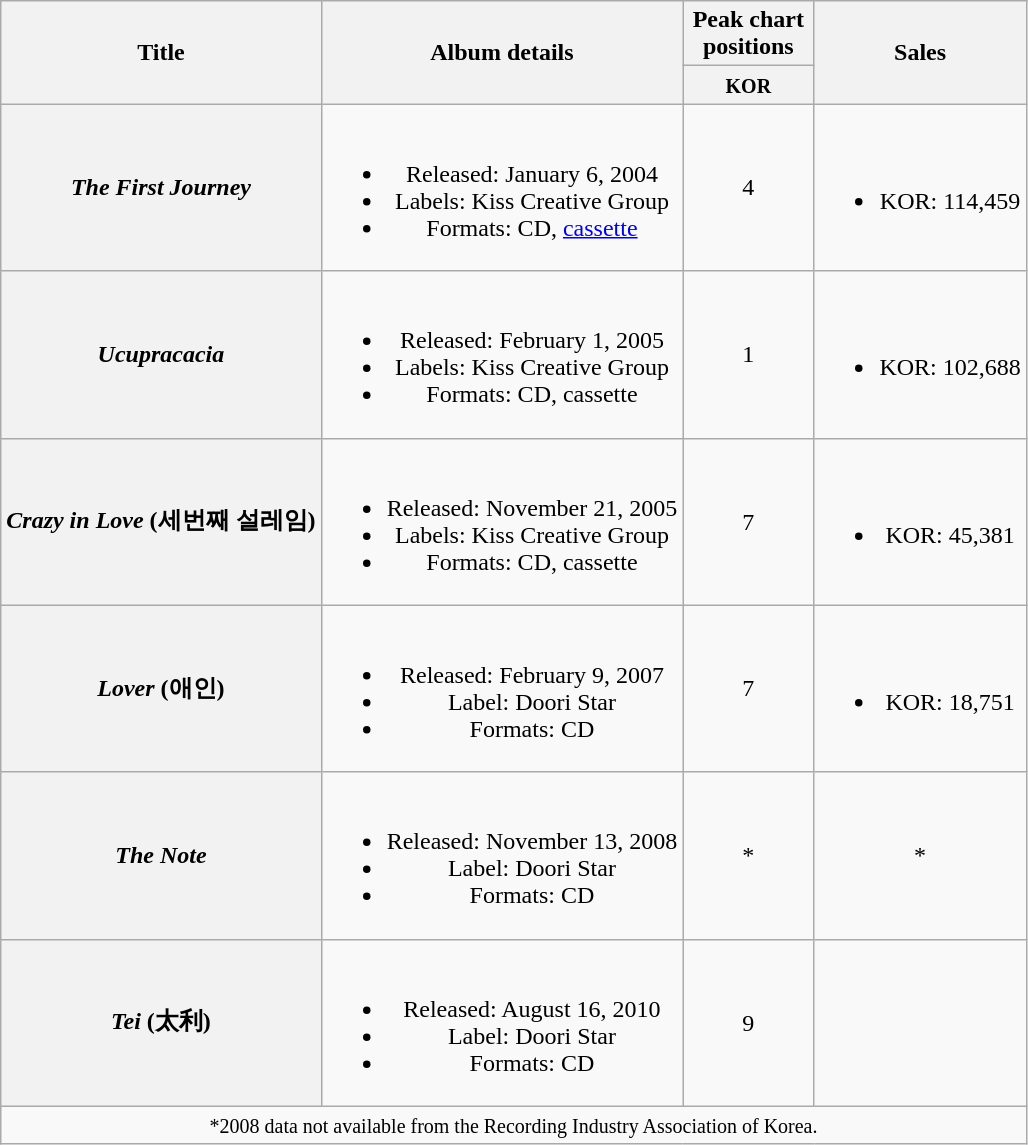<table class="wikitable plainrowheaders" style="text-align:center;">
<tr>
<th scope="col" rowspan="2">Title</th>
<th scope="col" rowspan="2">Album details</th>
<th scope="col" colspan="1" style="width:5em;">Peak chart positions</th>
<th scope="col" rowspan="2">Sales</th>
</tr>
<tr>
<th><small>KOR</small><br></th>
</tr>
<tr>
<th scope="row"><em>The First Journey</em></th>
<td><br><ul><li>Released: January 6, 2004</li><li>Labels: Kiss Creative Group</li><li>Formats: CD, <a href='#'>cassette</a></li></ul></td>
<td>4</td>
<td><br><ul><li>KOR: 114,459</li></ul></td>
</tr>
<tr>
<th scope="row"><em>Ucupracacia</em></th>
<td><br><ul><li>Released: February 1, 2005</li><li>Labels: Kiss Creative Group</li><li>Formats: CD, cassette</li></ul></td>
<td>1</td>
<td><br><ul><li>KOR: 102,688</li></ul></td>
</tr>
<tr>
<th scope="row"><em>Crazy in Love</em> (세번째 설레임)</th>
<td><br><ul><li>Released: November 21, 2005</li><li>Labels: Kiss Creative Group</li><li>Formats: CD, cassette</li></ul></td>
<td>7</td>
<td><br><ul><li>KOR: 45,381</li></ul></td>
</tr>
<tr>
<th scope="row"><em>Lover</em> (애인)</th>
<td><br><ul><li>Released: February 9, 2007</li><li>Label: Doori Star</li><li>Formats: CD</li></ul></td>
<td>7</td>
<td><br><ul><li>KOR: 18,751</li></ul></td>
</tr>
<tr>
<th scope="row"><em>The Note</em></th>
<td><br><ul><li>Released: November 13, 2008</li><li>Label: Doori Star</li><li>Formats: CD</li></ul></td>
<td>*</td>
<td>*</td>
</tr>
<tr>
<th scope="row"><em>Tei</em> (太利)</th>
<td><br><ul><li>Released: August 16, 2010</li><li>Label: Doori Star</li><li>Formats: CD</li></ul></td>
<td>9</td>
<td></td>
</tr>
<tr>
<td colspan="4" align="center"><small>*2008 data not available from the Recording Industry Association of Korea.</small></td>
</tr>
</table>
